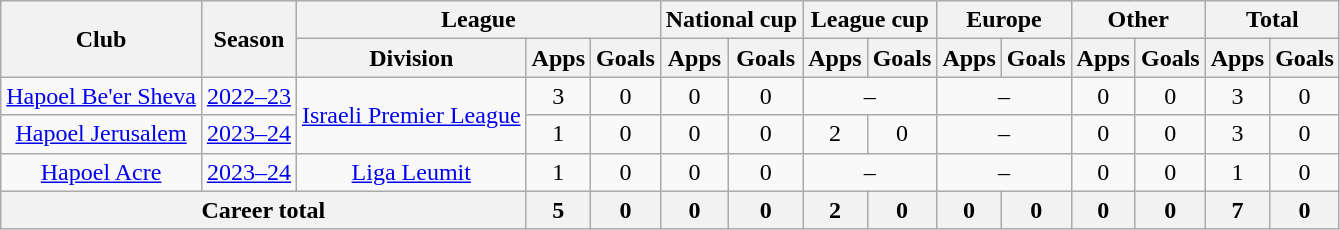<table class="wikitable" style="text-align:center">
<tr>
<th rowspan="2">Club</th>
<th rowspan="2">Season</th>
<th colspan="3">League</th>
<th colspan="2">National cup</th>
<th colspan="2">League cup</th>
<th colspan="2">Europe</th>
<th colspan="2">Other</th>
<th colspan="2">Total</th>
</tr>
<tr>
<th>Division</th>
<th>Apps</th>
<th>Goals</th>
<th>Apps</th>
<th>Goals</th>
<th>Apps</th>
<th>Goals</th>
<th>Apps</th>
<th>Goals</th>
<th>Apps</th>
<th>Goals</th>
<th>Apps</th>
<th>Goals</th>
</tr>
<tr>
<td><a href='#'>Hapoel Be'er Sheva</a></td>
<td><a href='#'>2022–23</a></td>
<td rowspan="2"><a href='#'>Israeli Premier League</a></td>
<td>3</td>
<td>0</td>
<td>0</td>
<td>0</td>
<td colspan="2">–</td>
<td colspan="2">–</td>
<td>0</td>
<td>0</td>
<td>3</td>
<td>0</td>
</tr>
<tr>
<td><a href='#'>Hapoel Jerusalem</a></td>
<td><a href='#'>2023–24</a></td>
<td>1</td>
<td>0</td>
<td>0</td>
<td>0</td>
<td>2</td>
<td>0</td>
<td colspan="2">–</td>
<td>0</td>
<td>0</td>
<td>3</td>
<td>0</td>
</tr>
<tr>
<td><a href='#'>Hapoel Acre</a></td>
<td><a href='#'>2023–24</a></td>
<td rowspan="1"><a href='#'>Liga Leumit</a></td>
<td>1</td>
<td>0</td>
<td>0</td>
<td>0</td>
<td colspan="2">–</td>
<td colspan="2">–</td>
<td>0</td>
<td>0</td>
<td>1</td>
<td>0</td>
</tr>
<tr>
<th colspan="3">Career total</th>
<th>5</th>
<th>0</th>
<th>0</th>
<th>0</th>
<th>2</th>
<th>0</th>
<th>0</th>
<th>0</th>
<th>0</th>
<th>0</th>
<th>7</th>
<th>0</th>
</tr>
</table>
